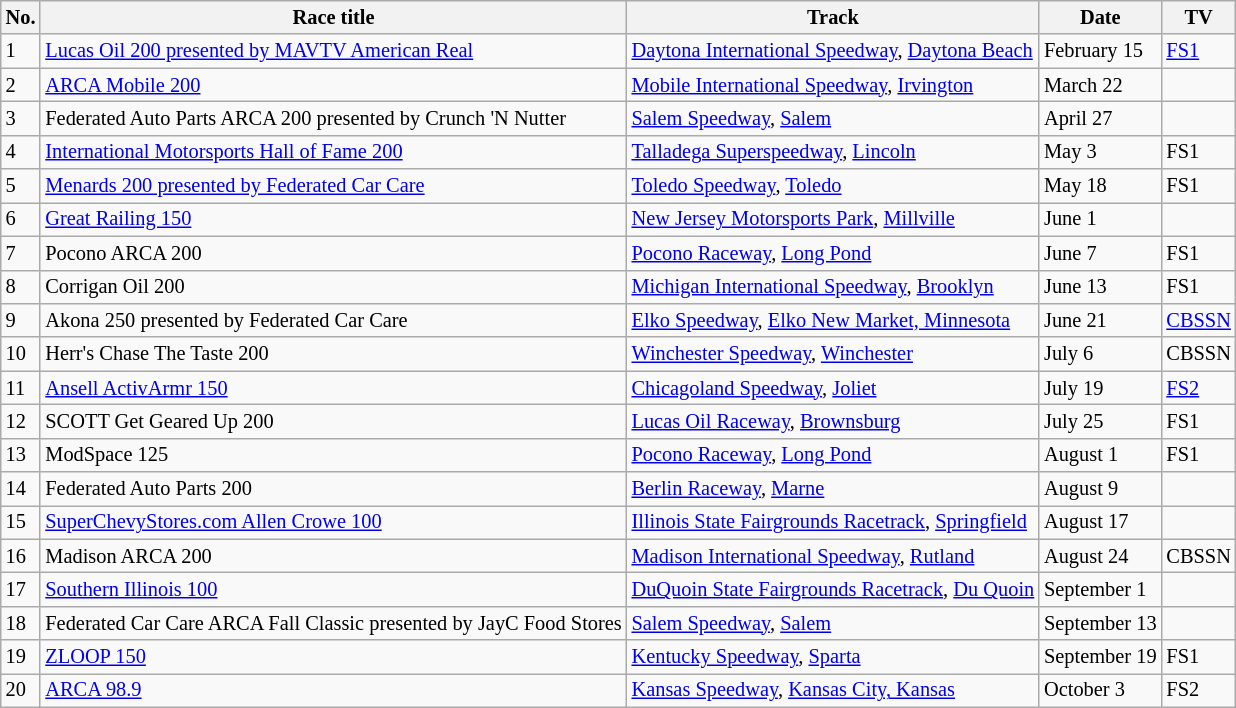<table class="wikitable" style="font-size:85%;">
<tr>
<th>No.</th>
<th>Race title</th>
<th>Track</th>
<th>Date</th>
<th>TV</th>
</tr>
<tr>
<td>1</td>
<td><a href='#'>Lucas Oil 200 presented by MAVTV American Real</a></td>
<td><a href='#'>Daytona International Speedway</a>, <a href='#'>Daytona Beach</a></td>
<td>February 15</td>
<td><a href='#'>FS1</a></td>
</tr>
<tr>
<td>2</td>
<td><a href='#'>ARCA Mobile 200</a></td>
<td><a href='#'>Mobile International Speedway</a>, <a href='#'>Irvington</a></td>
<td>March 22</td>
<td></td>
</tr>
<tr>
<td>3</td>
<td>Federated Auto Parts ARCA 200 presented by Crunch 'N Nutter</td>
<td><a href='#'>Salem Speedway</a>, <a href='#'>Salem</a></td>
<td>April 27</td>
<td></td>
</tr>
<tr>
<td>4</td>
<td><a href='#'>International Motorsports Hall of Fame 200</a></td>
<td><a href='#'>Talladega Superspeedway</a>, <a href='#'>Lincoln</a></td>
<td>May 3</td>
<td>FS1</td>
</tr>
<tr>
<td>5</td>
<td><a href='#'>Menards 200 presented by Federated Car Care</a></td>
<td><a href='#'>Toledo Speedway</a>, <a href='#'>Toledo</a></td>
<td>May 18</td>
<td>FS1</td>
</tr>
<tr>
<td>6</td>
<td><a href='#'>Great Railing 150</a></td>
<td><a href='#'>New Jersey Motorsports Park</a>, <a href='#'>Millville</a></td>
<td>June 1</td>
<td></td>
</tr>
<tr>
<td>7</td>
<td>Pocono ARCA 200</td>
<td><a href='#'>Pocono Raceway</a>, <a href='#'>Long Pond</a></td>
<td>June 7</td>
<td>FS1</td>
</tr>
<tr>
<td>8</td>
<td>Corrigan Oil 200</td>
<td><a href='#'>Michigan International Speedway</a>, <a href='#'>Brooklyn</a></td>
<td>June 13</td>
<td>FS1</td>
</tr>
<tr>
<td>9</td>
<td>Akona 250 presented by Federated Car Care</td>
<td><a href='#'>Elko Speedway</a>, <a href='#'>Elko New Market, Minnesota</a></td>
<td>June 21</td>
<td><a href='#'>CBSSN</a></td>
</tr>
<tr>
<td>10</td>
<td>Herr's Chase The Taste 200</td>
<td><a href='#'>Winchester Speedway</a>, <a href='#'>Winchester</a></td>
<td>July 6</td>
<td>CBSSN</td>
</tr>
<tr>
<td>11</td>
<td><a href='#'>Ansell ActivArmr 150</a></td>
<td><a href='#'>Chicagoland Speedway</a>, <a href='#'>Joliet</a></td>
<td>July 19</td>
<td><a href='#'>FS2</a></td>
</tr>
<tr>
<td>12</td>
<td>SCOTT Get Geared Up 200</td>
<td><a href='#'>Lucas Oil Raceway</a>, <a href='#'>Brownsburg</a></td>
<td>July 25</td>
<td>FS1</td>
</tr>
<tr>
<td>13</td>
<td>ModSpace 125</td>
<td><a href='#'>Pocono Raceway</a>, <a href='#'>Long Pond</a></td>
<td>August 1</td>
<td>FS1</td>
</tr>
<tr>
<td>14</td>
<td>Federated Auto Parts 200</td>
<td><a href='#'>Berlin Raceway</a>, <a href='#'>Marne</a></td>
<td>August 9</td>
<td></td>
</tr>
<tr>
<td>15</td>
<td><a href='#'>SuperChevyStores.com Allen Crowe 100</a></td>
<td><a href='#'>Illinois State Fairgrounds Racetrack</a>, <a href='#'>Springfield</a></td>
<td>August 17</td>
<td></td>
</tr>
<tr>
<td>16</td>
<td>Madison ARCA 200</td>
<td><a href='#'>Madison International Speedway</a>, <a href='#'>Rutland</a></td>
<td>August 24</td>
<td>CBSSN</td>
</tr>
<tr>
<td>17</td>
<td><a href='#'>Southern Illinois 100</a></td>
<td><a href='#'>DuQuoin State Fairgrounds Racetrack</a>, <a href='#'>Du Quoin</a></td>
<td>September 1</td>
<td></td>
</tr>
<tr>
<td>18</td>
<td>Federated Car Care ARCA Fall Classic presented by JayC Food Stores</td>
<td><a href='#'>Salem Speedway</a>, <a href='#'>Salem</a></td>
<td>September 13</td>
<td></td>
</tr>
<tr>
<td>19</td>
<td><a href='#'>ZLOOP 150</a></td>
<td><a href='#'>Kentucky Speedway</a>, <a href='#'>Sparta</a></td>
<td>September 19</td>
<td>FS1</td>
</tr>
<tr>
<td>20</td>
<td><a href='#'>ARCA 98.9</a></td>
<td><a href='#'>Kansas Speedway</a>, <a href='#'>Kansas City, Kansas</a></td>
<td>October 3</td>
<td>FS2</td>
</tr>
</table>
